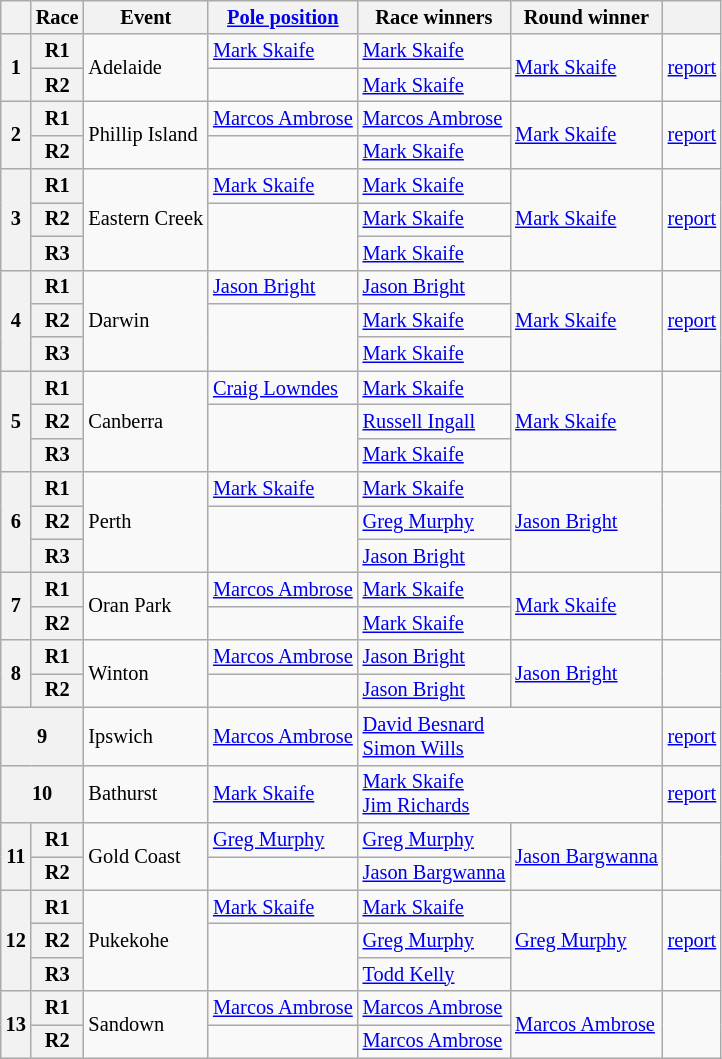<table class="wikitable" style=font-size:85%;>
<tr>
<th></th>
<th>Race</th>
<th>Event</th>
<th><a href='#'>Pole position</a></th>
<th>Race winners</th>
<th>Round winner</th>
<th></th>
</tr>
<tr>
<th rowspan=2>1</th>
<th>R1</th>
<td rowspan=2>Adelaide</td>
<td> <a href='#'>Mark Skaife</a></td>
<td> <a href='#'>Mark Skaife</a></td>
<td rowspan=2> <a href='#'>Mark Skaife</a><br></td>
<td rowspan=2><a href='#'>report</a></td>
</tr>
<tr>
<th>R2</th>
<td></td>
<td> <a href='#'>Mark Skaife</a></td>
</tr>
<tr>
<th rowspan=2>2</th>
<th>R1</th>
<td rowspan=2>Phillip Island</td>
<td nowrap> <a href='#'>Marcos Ambrose</a></td>
<td> <a href='#'>Marcos Ambrose</a></td>
<td rowspan=2> <a href='#'>Mark Skaife</a><br></td>
<td rowspan=2><a href='#'>report</a></td>
</tr>
<tr>
<th>R2</th>
<td></td>
<td> <a href='#'>Mark Skaife</a></td>
</tr>
<tr>
<th rowspan=3>3</th>
<th>R1</th>
<td rowspan=3 nowrap>Eastern Creek</td>
<td> <a href='#'>Mark Skaife</a></td>
<td> <a href='#'>Mark Skaife</a></td>
<td rowspan=3> <a href='#'>Mark Skaife</a><br></td>
<td rowspan=3><a href='#'>report</a></td>
</tr>
<tr>
<th>R2</th>
<td rowspan=2></td>
<td> <a href='#'>Mark Skaife</a></td>
</tr>
<tr>
<th>R3</th>
<td> <a href='#'>Mark Skaife</a></td>
</tr>
<tr>
<th rowspan=3>4</th>
<th>R1</th>
<td rowspan=3>Darwin</td>
<td> <a href='#'>Jason Bright</a></td>
<td> <a href='#'>Jason Bright</a></td>
<td rowspan=3> <a href='#'>Mark Skaife</a><br></td>
<td rowspan=3><a href='#'>report</a></td>
</tr>
<tr>
<th>R2</th>
<td rowspan=2></td>
<td> <a href='#'>Mark Skaife</a></td>
</tr>
<tr>
<th>R3</th>
<td> <a href='#'>Mark Skaife</a></td>
</tr>
<tr>
<th rowspan=3>5</th>
<th>R1</th>
<td rowspan=3>Canberra</td>
<td> <a href='#'>Craig Lowndes</a></td>
<td> <a href='#'>Mark Skaife</a></td>
<td rowspan=3> <a href='#'>Mark Skaife</a><br></td>
<td rowspan=3></td>
</tr>
<tr>
<th>R2</th>
<td rowspan=2></td>
<td> <a href='#'>Russell Ingall</a></td>
</tr>
<tr>
<th>R3</th>
<td> <a href='#'>Mark Skaife</a></td>
</tr>
<tr>
<th rowspan=3>6</th>
<th>R1</th>
<td rowspan=3>Perth</td>
<td> <a href='#'>Mark Skaife</a></td>
<td> <a href='#'>Mark Skaife</a></td>
<td rowspan=3> <a href='#'>Jason Bright</a><br></td>
<td rowspan=3></td>
</tr>
<tr>
<th>R2</th>
<td rowspan=2></td>
<td> <a href='#'>Greg Murphy</a></td>
</tr>
<tr>
<th>R3</th>
<td> <a href='#'>Jason Bright</a></td>
</tr>
<tr>
<th rowspan=2>7</th>
<th>R1</th>
<td rowspan=2>Oran Park</td>
<td> <a href='#'>Marcos Ambrose</a></td>
<td> <a href='#'>Mark Skaife</a></td>
<td rowspan=2> <a href='#'>Mark Skaife</a><br></td>
<td rowspan=2></td>
</tr>
<tr>
<th>R2</th>
<td></td>
<td> <a href='#'>Mark Skaife</a></td>
</tr>
<tr>
<th rowspan=2>8</th>
<th>R1</th>
<td rowspan=2>Winton</td>
<td> <a href='#'>Marcos Ambrose</a></td>
<td> <a href='#'>Jason Bright</a></td>
<td rowspan=2> <a href='#'>Jason Bright</a><br></td>
<td rowspan=2></td>
</tr>
<tr>
<th>R2</th>
<td></td>
<td> <a href='#'>Jason Bright</a></td>
</tr>
<tr>
<th colspan=2>9</th>
<td>Ipswich</td>
<td> <a href='#'>Marcos Ambrose</a></td>
<td colspan=2> <a href='#'>David Besnard</a><br> <a href='#'>Simon Wills</a><br></td>
<td><a href='#'>report</a></td>
</tr>
<tr>
<th colspan=2>10</th>
<td>Bathurst</td>
<td> <a href='#'>Mark Skaife</a></td>
<td colspan=2> <a href='#'>Mark Skaife</a><br> <a href='#'>Jim Richards</a><br></td>
<td><a href='#'>report</a></td>
</tr>
<tr>
<th rowspan=2>11</th>
<th>R1</th>
<td rowspan=2>Gold Coast</td>
<td> <a href='#'>Greg Murphy</a></td>
<td> <a href='#'>Greg Murphy</a></td>
<td rowspan=2> <a href='#'>Jason Bargwanna</a><br></td>
<td rowspan=2></td>
</tr>
<tr>
<th>R2</th>
<td></td>
<td nowrap> <a href='#'>Jason Bargwanna</a></td>
</tr>
<tr>
<th rowspan=3>12</th>
<th>R1</th>
<td rowspan=3>Pukekohe</td>
<td> <a href='#'>Mark Skaife</a></td>
<td> <a href='#'>Mark Skaife</a></td>
<td rowspan=3> <a href='#'>Greg Murphy</a><br></td>
<td rowspan=3><a href='#'>report</a></td>
</tr>
<tr>
<th>R2</th>
<td rowspan=2></td>
<td> <a href='#'>Greg Murphy</a></td>
</tr>
<tr>
<th>R3</th>
<td> <a href='#'>Todd Kelly</a></td>
</tr>
<tr>
<th rowspan=2>13</th>
<th>R1</th>
<td rowspan=2>Sandown</td>
<td> <a href='#'>Marcos Ambrose</a></td>
<td> <a href='#'>Marcos Ambrose</a></td>
<td rowspan=2> <a href='#'>Marcos Ambrose</a><br></td>
<td rowspan=2></td>
</tr>
<tr>
<th>R2</th>
<td></td>
<td> <a href='#'>Marcos Ambrose</a></td>
</tr>
</table>
